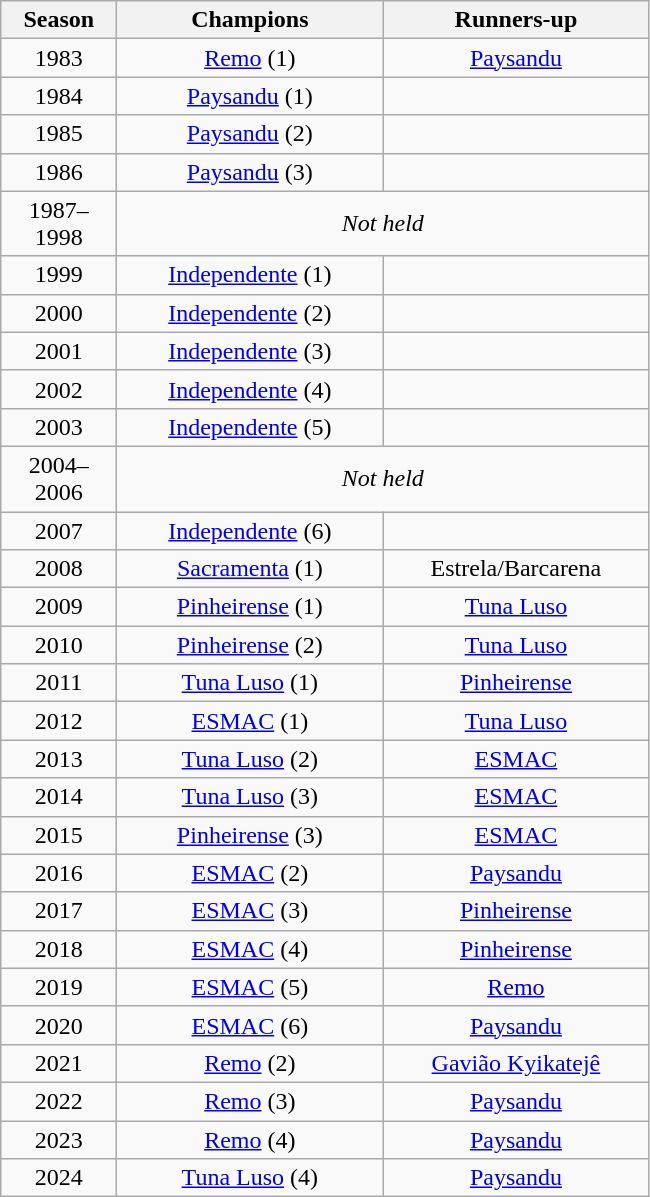<table class="wikitable" style="text-align:center; margin-left:1em;">
<tr>
<th style="width:70px">Season</th>
<th style="width:170px">Champions</th>
<th style="width:170px">Runners-up</th>
</tr>
<tr>
<td>1983</td>
<td><a href='#'>Remo</a> (1)</td>
<td><a href='#'>Paysandu</a></td>
</tr>
<tr>
<td>1984</td>
<td><a href='#'>Paysandu</a> (1)</td>
<td></td>
</tr>
<tr>
<td>1985</td>
<td><a href='#'>Paysandu</a> (2)</td>
<td></td>
</tr>
<tr>
<td>1986</td>
<td><a href='#'>Paysandu</a> (3)</td>
<td></td>
</tr>
<tr>
<td>1987–1998</td>
<td colspan=2 align=center><em>Not held</em></td>
</tr>
<tr>
<td>1999</td>
<td><a href='#'>Independente</a> (1)</td>
<td></td>
</tr>
<tr>
<td>2000</td>
<td><a href='#'>Independente</a> (2)</td>
<td></td>
</tr>
<tr>
<td>2001</td>
<td><a href='#'>Independente</a> (3)</td>
<td></td>
</tr>
<tr>
<td>2002</td>
<td><a href='#'>Independente</a> (4)</td>
<td></td>
</tr>
<tr>
<td>2003</td>
<td><a href='#'>Independente</a> (5)</td>
<td></td>
</tr>
<tr>
<td>2004–2006</td>
<td colspan=2 align=center><em>Not held</em></td>
</tr>
<tr>
<td>2007</td>
<td><a href='#'>Independente</a> (6)</td>
<td></td>
</tr>
<tr>
<td>2008</td>
<td><a href='#'>Sacramenta</a> (1)</td>
<td>Estrela/Barcarena</td>
</tr>
<tr>
<td>2009</td>
<td><a href='#'>Pinheirense</a> (1)</td>
<td><a href='#'>Tuna Luso</a></td>
</tr>
<tr>
<td>2010</td>
<td><a href='#'>Pinheirense</a> (2)</td>
<td><a href='#'>Tuna Luso</a></td>
</tr>
<tr>
<td>2011</td>
<td><a href='#'>Tuna Luso</a> (1)</td>
<td><a href='#'>Pinheirense</a></td>
</tr>
<tr>
<td>2012</td>
<td><a href='#'>ESMAC</a> (1)</td>
<td><a href='#'>Tuna Luso</a></td>
</tr>
<tr>
<td>2013</td>
<td><a href='#'>Tuna Luso</a> (2)</td>
<td><a href='#'>ESMAC</a></td>
</tr>
<tr>
<td>2014</td>
<td><a href='#'>Tuna Luso</a> (3)</td>
<td><a href='#'>ESMAC</a></td>
</tr>
<tr>
<td>2015</td>
<td><a href='#'>Pinheirense</a> (3)</td>
<td><a href='#'>ESMAC</a></td>
</tr>
<tr>
<td>2016</td>
<td><a href='#'>ESMAC</a> (2)</td>
<td><a href='#'>Paysandu</a></td>
</tr>
<tr>
<td>2017</td>
<td><a href='#'>ESMAC</a> (3)</td>
<td><a href='#'>Pinheirense</a></td>
</tr>
<tr>
<td>2018</td>
<td><a href='#'>ESMAC</a> (4)</td>
<td><a href='#'>Pinheirense</a></td>
</tr>
<tr>
<td>2019</td>
<td><a href='#'>ESMAC</a> (5)</td>
<td><a href='#'>Remo</a></td>
</tr>
<tr>
<td>2020</td>
<td><a href='#'>ESMAC</a> (6)</td>
<td><a href='#'>Paysandu</a></td>
</tr>
<tr>
<td>2021</td>
<td><a href='#'>Remo</a> (2)</td>
<td><a href='#'>Gavião Kyikatejê</a></td>
</tr>
<tr>
<td>2022</td>
<td><a href='#'>Remo</a> (3)</td>
<td><a href='#'>Paysandu</a></td>
</tr>
<tr>
<td>2023</td>
<td><a href='#'>Remo</a> (4)</td>
<td><a href='#'>Paysandu</a></td>
</tr>
<tr>
<td>2024</td>
<td><a href='#'>Tuna Luso</a> (4)</td>
<td><a href='#'>Paysandu</a></td>
</tr>
</table>
